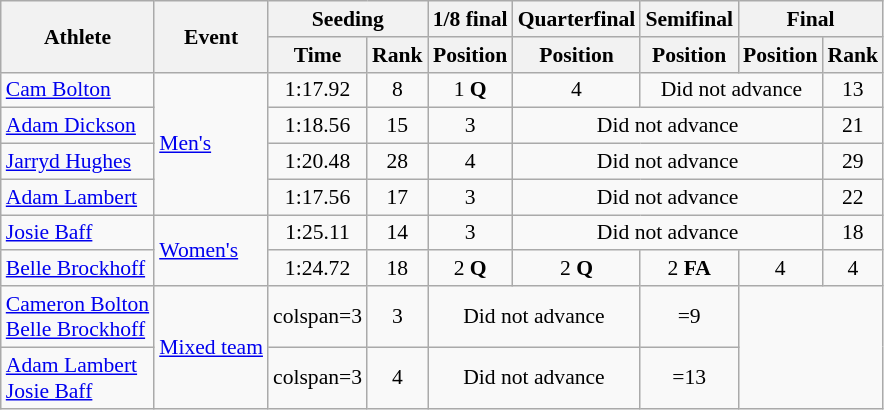<table class=wikitable style=font-size:90%;text-align:center>
<tr>
<th rowspan=2>Athlete</th>
<th rowspan=2>Event</th>
<th colspan=2>Seeding</th>
<th>1/8 final</th>
<th>Quarterfinal</th>
<th>Semifinal</th>
<th colspan=2>Final</th>
</tr>
<tr>
<th>Time</th>
<th>Rank</th>
<th>Position</th>
<th>Position</th>
<th>Position</th>
<th>Position</th>
<th>Rank</th>
</tr>
<tr>
<td align=left><a href='#'>Cam Bolton</a></td>
<td align=left rowspan=4><a href='#'>Men's</a></td>
<td>1:17.92</td>
<td>8</td>
<td>1 <strong>Q</strong></td>
<td>4</td>
<td colspan=2>Did not advance</td>
<td>13</td>
</tr>
<tr>
<td align=left><a href='#'>Adam Dickson</a></td>
<td>1:18.56</td>
<td>15</td>
<td>3</td>
<td colspan=3>Did not advance</td>
<td>21</td>
</tr>
<tr>
<td align=left><a href='#'>Jarryd Hughes</a></td>
<td>1:20.48</td>
<td>28</td>
<td>4</td>
<td colspan=3>Did not advance</td>
<td>29</td>
</tr>
<tr>
<td align=left><a href='#'>Adam Lambert</a></td>
<td>1:17.56</td>
<td>17</td>
<td>3</td>
<td colspan=3>Did not advance</td>
<td>22</td>
</tr>
<tr>
<td align=left><a href='#'>Josie Baff</a></td>
<td align=left rowspan=2><a href='#'>Women's</a></td>
<td>1:25.11</td>
<td>14</td>
<td>3</td>
<td colspan=3>Did not advance</td>
<td>18</td>
</tr>
<tr>
<td align=left><a href='#'>Belle Brockhoff</a></td>
<td>1:24.72</td>
<td>18</td>
<td>2 <strong>Q</strong></td>
<td>2 <strong>Q</strong></td>
<td>2 <strong>FA</strong></td>
<td>4</td>
<td>4</td>
</tr>
<tr>
<td align=left><a href='#'>Cameron Bolton</a><br><a href='#'>Belle Brockhoff</a></td>
<td align=left rowspan=2><a href='#'>Mixed team</a></td>
<td>colspan=3</td>
<td>3</td>
<td colspan=2>Did not advance</td>
<td>=9</td>
</tr>
<tr>
<td align=left><a href='#'>Adam Lambert</a><br><a href='#'>Josie Baff</a></td>
<td>colspan=3</td>
<td>4</td>
<td colspan=2>Did not advance</td>
<td>=13</td>
</tr>
</table>
